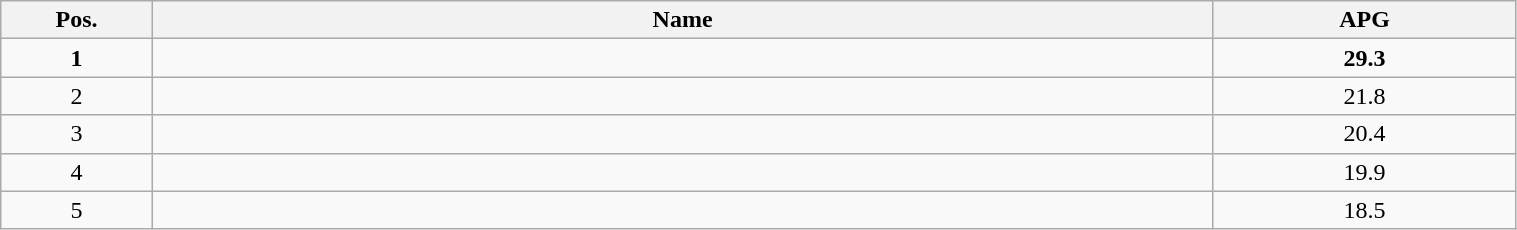<table class=wikitable width="80%">
<tr>
<th width="10%">Pos.</th>
<th width="70%">Name</th>
<th width="20%">APG</th>
</tr>
<tr>
<td align=center><strong>1</strong></td>
<td><strong></strong></td>
<td align=center><strong>29.3</strong></td>
</tr>
<tr>
<td align=center>2</td>
<td></td>
<td align=center>21.8</td>
</tr>
<tr>
<td align=center>3</td>
<td></td>
<td align=center>20.4</td>
</tr>
<tr>
<td align=center>4</td>
<td></td>
<td align=center>19.9</td>
</tr>
<tr>
<td align=center>5</td>
<td></td>
<td align=center>18.5</td>
</tr>
</table>
